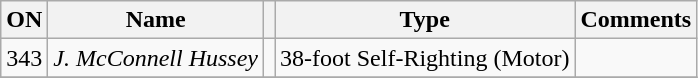<table class="wikitable">
<tr>
<th>ON</th>
<th>Name</th>
<th></th>
<th>Type</th>
<th>Comments</th>
</tr>
<tr>
<td>343</td>
<td><em>J. McConnell Hussey</em></td>
<td></td>
<td>38-foot Self-Righting (Motor)</td>
<td></td>
</tr>
<tr>
</tr>
</table>
